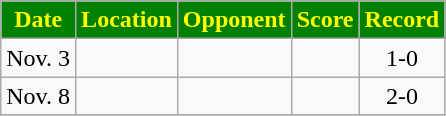<table class="wikitable" style="text-align:center">
<tr>
<th style=" background:green;color:yellow;">Date</th>
<th style=" background:green;color:yellow;">Location</th>
<th style=" background:green;color:yellow;">Opponent</th>
<th style=" background:green;color:yellow;">Score</th>
<th style=" background:green;color:yellow;">Record</th>
</tr>
<tr>
<td>Nov. 3</td>
<td></td>
<td></td>
<td></td>
<td>1-0</td>
</tr>
<tr>
<td>Nov. 8</td>
<td></td>
<td></td>
<td></td>
<td>2-0</td>
</tr>
<tr>
</tr>
</table>
